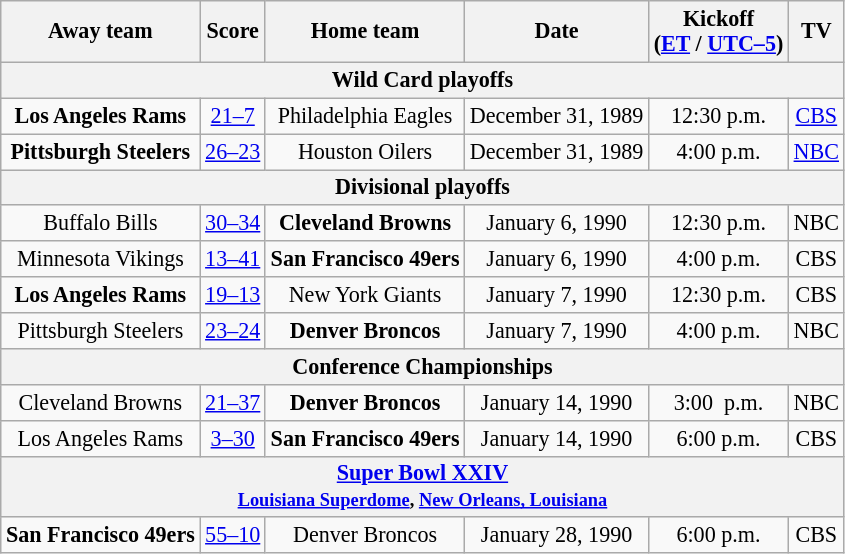<table class="wikitable" style="font-size:92%; text-align:center;">
<tr>
<th>Away team</th>
<th>Score</th>
<th>Home team</th>
<th>Date</th>
<th>Kickoff<br>(<a href='#'>ET</a> / <a href='#'>UTC–5</a>)</th>
<th>TV</th>
</tr>
<tr>
<th colspan="6">Wild Card playoffs</th>
</tr>
<tr>
<td><strong>Los Angeles Rams</strong></td>
<td><a href='#'>21–7</a></td>
<td>Philadelphia Eagles</td>
<td>December 31, 1989</td>
<td>12:30 p.m.</td>
<td><a href='#'>CBS</a></td>
</tr>
<tr>
<td><strong>Pittsburgh Steelers</strong></td>
<td><a href='#'>26–23 </a></td>
<td>Houston Oilers</td>
<td>December 31, 1989</td>
<td>4:00 p.m.</td>
<td><a href='#'>NBC</a></td>
</tr>
<tr>
<th colspan="6">Divisional playoffs</th>
</tr>
<tr>
<td>Buffalo Bills</td>
<td><a href='#'>30–34</a></td>
<td><strong>Cleveland Browns</strong></td>
<td>January 6, 1990</td>
<td>12:30 p.m.</td>
<td>NBC</td>
</tr>
<tr>
<td>Minnesota Vikings</td>
<td><a href='#'>13–41</a></td>
<td><strong>San Francisco 49ers</strong></td>
<td>January 6, 1990</td>
<td>4:00 p.m.</td>
<td>CBS</td>
</tr>
<tr>
<td><strong>Los Angeles Rams</strong></td>
<td><a href='#'>19–13 </a></td>
<td>New York Giants</td>
<td>January 7, 1990</td>
<td>12:30 p.m.</td>
<td>CBS</td>
</tr>
<tr>
<td>Pittsburgh Steelers</td>
<td><a href='#'>23–24</a></td>
<td><strong>Denver Broncos</strong></td>
<td>January 7, 1990</td>
<td>4:00 p.m.</td>
<td>NBC</td>
</tr>
<tr>
<th colspan="6">Conference Championships</th>
</tr>
<tr>
<td>Cleveland Browns</td>
<td><a href='#'>21–37</a></td>
<td><strong>Denver Broncos</strong></td>
<td>January 14, 1990</td>
<td>3:00  p.m.</td>
<td>NBC</td>
</tr>
<tr>
<td>Los Angeles Rams</td>
<td><a href='#'>3–30</a></td>
<td><strong>San Francisco 49ers</strong></td>
<td>January 14, 1990</td>
<td>6:00 p.m.</td>
<td>CBS</td>
</tr>
<tr>
<th colspan="6"><a href='#'>Super Bowl XXIV</a><br><small><a href='#'>Louisiana Superdome</a>, <a href='#'>New Orleans, Louisiana</a></small></th>
</tr>
<tr>
<td><strong>San Francisco 49ers</strong></td>
<td><a href='#'>55–10</a></td>
<td>Denver Broncos</td>
<td>January 28, 1990</td>
<td>6:00 p.m.</td>
<td>CBS</td>
</tr>
</table>
